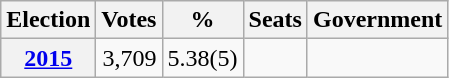<table class="wikitable" style="text-align: right;">
<tr>
<th>Election</th>
<th>Votes</th>
<th>%</th>
<th>Seats</th>
<th>Government</th>
</tr>
<tr>
<th><a href='#'>2015</a></th>
<td>3,709</td>
<td>5.38(5)</td>
<td></td>
<td></td>
</tr>
</table>
